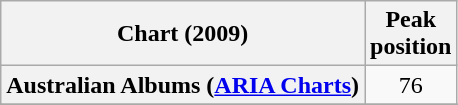<table class="wikitable sortable plainrowheaders">
<tr>
<th>Chart (2009)</th>
<th>Peak<br>position</th>
</tr>
<tr>
<th scope="row">Australian Albums (<a href='#'>ARIA Charts</a>)</th>
<td align="center">76</td>
</tr>
<tr>
</tr>
<tr>
</tr>
<tr>
</tr>
<tr>
</tr>
<tr>
</tr>
<tr>
</tr>
<tr>
</tr>
<tr>
</tr>
<tr>
</tr>
<tr>
</tr>
<tr>
</tr>
<tr>
</tr>
<tr>
</tr>
<tr>
</tr>
<tr>
</tr>
<tr>
</tr>
<tr>
</tr>
<tr>
</tr>
<tr>
</tr>
<tr>
</tr>
<tr>
</tr>
<tr>
</tr>
<tr>
</tr>
</table>
